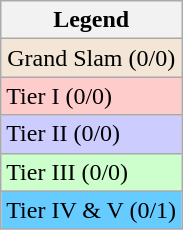<table class="wikitable sortable mw-collapsible mw-collapsed">
<tr>
<th>Legend</th>
</tr>
<tr>
<td align="center" colspan="2" bgcolor="#f3e6d7">Grand Slam (0/0)</td>
</tr>
<tr>
<td bgcolor="#ffcccc">Tier I (0/0)</td>
</tr>
<tr>
<td bgcolor="#ccccff">Tier II (0/0)</td>
</tr>
<tr>
<td bgcolor="#CCFFCC">Tier III (0/0)</td>
</tr>
<tr>
<td bgcolor="#66CCFF">Tier IV & V (0/1)</td>
</tr>
</table>
